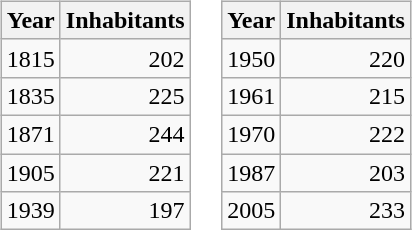<table border="0">
<tr>
<td valign="top"><br><table class="wikitable">
<tr>
<th>Year</th>
<th>Inhabitants</th>
</tr>
<tr>
<td>1815</td>
<td align="right">202</td>
</tr>
<tr>
<td>1835</td>
<td align="right">225</td>
</tr>
<tr>
<td>1871</td>
<td align="right">244</td>
</tr>
<tr>
<td>1905</td>
<td align="right">221</td>
</tr>
<tr>
<td>1939</td>
<td align="right">197</td>
</tr>
</table>
</td>
<td valign="top"><br><table class="wikitable">
<tr>
<th>Year</th>
<th>Inhabitants</th>
</tr>
<tr>
<td>1950</td>
<td align="right">220</td>
</tr>
<tr>
<td>1961</td>
<td align="right">215</td>
</tr>
<tr>
<td>1970</td>
<td align="right">222</td>
</tr>
<tr>
<td>1987</td>
<td align="right">203</td>
</tr>
<tr>
<td>2005</td>
<td align="right">233</td>
</tr>
</table>
</td>
</tr>
</table>
